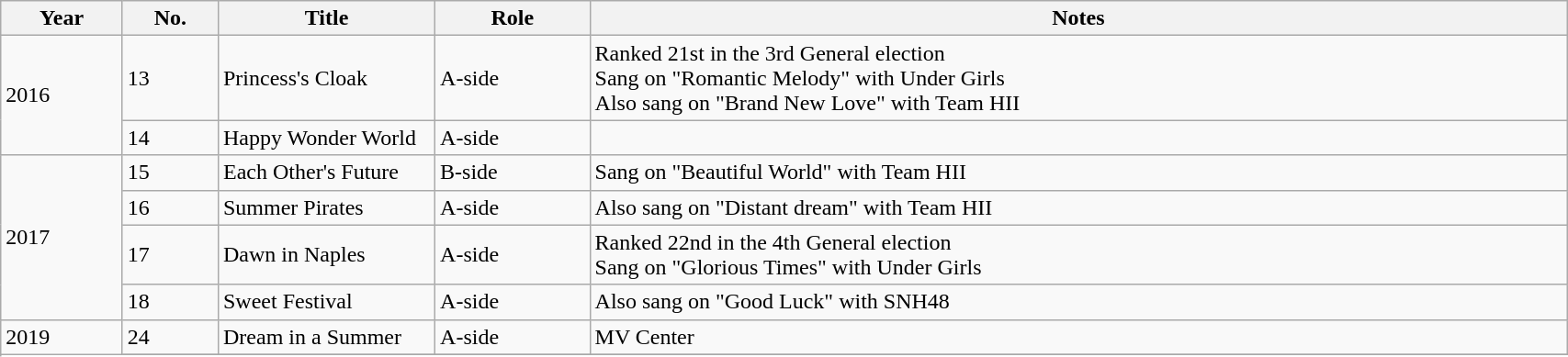<table class="wikitable sortable" style="width:90%;">
<tr>
<th>Year</th>
<th data-sort-type="number">No.</th>
<th style="width:150px;">Title</th>
<th>Role</th>
<th class="unsortable">Notes</th>
</tr>
<tr>
<td rowspan="2">2016</td>
<td>13</td>
<td>Princess's Cloak</td>
<td>A-side</td>
<td>Ranked 21st in the 3rd General election <br> Sang on "Romantic Melody" with Under Girls <br> Also sang on "Brand New Love" with Team HII</td>
</tr>
<tr>
<td>14</td>
<td>Happy Wonder World</td>
<td>A-side</td>
<td></td>
</tr>
<tr>
<td rowspan="4">2017</td>
<td>15</td>
<td>Each Other's Future</td>
<td>B-side</td>
<td>Sang on "Beautiful World" with Team HII</td>
</tr>
<tr>
<td>16</td>
<td>Summer Pirates</td>
<td>A-side</td>
<td>Also sang on "Distant dream" with Team HII</td>
</tr>
<tr>
<td>17</td>
<td>Dawn in Naples</td>
<td>A-side</td>
<td>Ranked 22nd in the 4th General election <br> Sang on "Glorious Times" with Under Girls</td>
</tr>
<tr>
<td>18</td>
<td>Sweet Festival</td>
<td>A-side</td>
<td>Also sang on "Good Luck" with SNH48</td>
</tr>
<tr>
<td rowspan="4">2019</td>
<td>24</td>
<td>Dream in a Summer</td>
<td>A-side</td>
<td>MV Center</td>
</tr>
<tr>
</tr>
</table>
